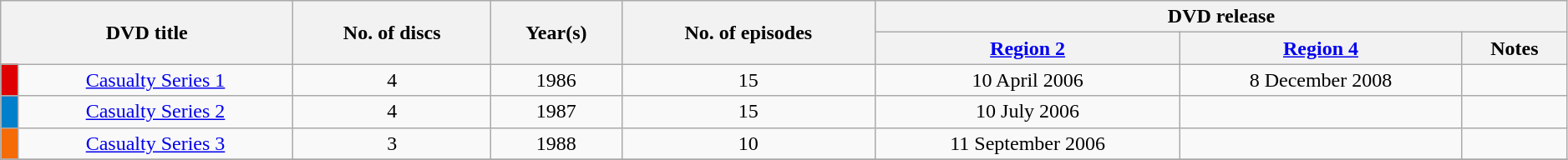<table class="wikitable"  style="width:99%; left:0 auto; text-align:center;">
<tr>
<th colspan="2" rowspan="2">DVD title</th>
<th rowspan="2">No. of discs</th>
<th rowspan="2">Year(s)</th>
<th rowspan="2">No. of episodes</th>
<th colspan="3">DVD release</th>
</tr>
<tr>
<th><a href='#'>Region 2</a></th>
<th><a href='#'>Region 4</a></th>
<th rowspan="1">Notes</th>
</tr>
<tr>
<td style="background:#de0002"></td>
<td><a href='#'>Casualty Series 1</a></td>
<td>4</td>
<td>1986</td>
<td>15</td>
<td rowspan=1>10 April 2006</td>
<td>8 December 2008</td>
<td></td>
</tr>
<tr>
<td style="background:#0080CA;"></td>
<td><a href='#'>Casualty Series 2</a></td>
<td>4</td>
<td>1987</td>
<td>15</td>
<td>10 July 2006</td>
<td></td>
<td></td>
</tr>
<tr>
<td style="background:#F46B08;"></td>
<td><a href='#'>Casualty Series 3</a></td>
<td>3</td>
<td>1988</td>
<td>10</td>
<td>11 September 2006</td>
<td></td>
<td></td>
</tr>
<tr>
</tr>
</table>
